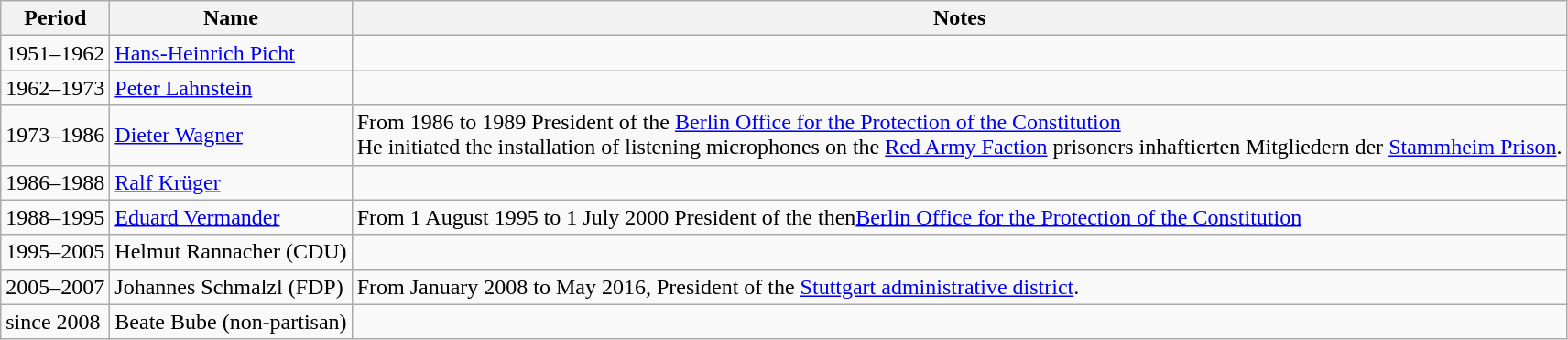<table class="wikitable">
<tr>
<th>Period</th>
<th>Name</th>
<th>Notes</th>
</tr>
<tr>
<td>1951–1962</td>
<td><a href='#'>Hans-Heinrich Picht</a></td>
<td></td>
</tr>
<tr>
<td>1962–1973</td>
<td><a href='#'>Peter Lahnstein</a></td>
<td></td>
</tr>
<tr>
<td>1973–1986</td>
<td><a href='#'>Dieter Wagner</a></td>
<td>From 1986 to 1989 President of the <a href='#'>Berlin Office for the Protection of the Constitution</a><br>He initiated the installation of listening microphones on the <a href='#'>Red Army Faction</a> prisoners inhaftierten Mitgliedern der <a href='#'>Stammheim Prison</a>.</td>
</tr>
<tr>
<td>1986–1988</td>
<td><a href='#'>Ralf Krüger</a></td>
<td></td>
</tr>
<tr>
<td>1988–1995</td>
<td><a href='#'>Eduard Vermander</a></td>
<td>From 1 August 1995 to 1 July 2000 President of the then<a href='#'>Berlin Office for the Protection of the Constitution</a></td>
</tr>
<tr>
<td>1995–2005</td>
<td>Helmut Rannacher (CDU)</td>
<td></td>
</tr>
<tr>
<td>2005–2007</td>
<td>Johannes Schmalzl (FDP)</td>
<td>From January 2008 to May 2016, President of the <a href='#'>Stuttgart administrative district</a>.</td>
</tr>
<tr>
<td>since 2008</td>
<td>Beate Bube (non-partisan)</td>
<td></td>
</tr>
</table>
